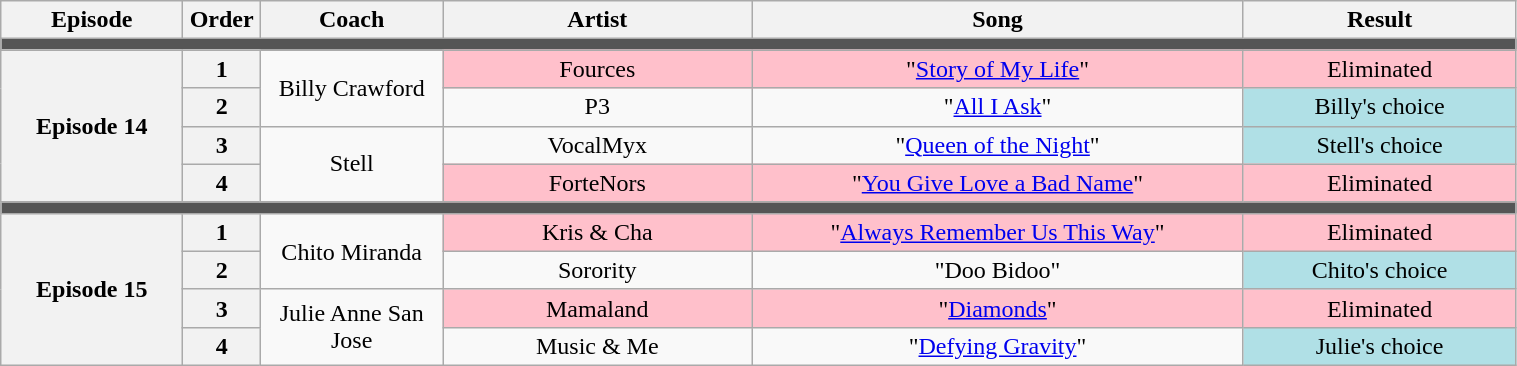<table class="wikitable" style="text-align:center; width:80%">
<tr>
<th width="10%">Episode</th>
<th width="1%">Order</th>
<th width="10%">Coach</th>
<th width="17%">Artist</th>
<th width="27%">Song</th>
<th width="15%">Result</th>
</tr>
<tr>
<td colspan=6 bgcolor=555555></td>
</tr>
<tr>
<th rowspan=4>Episode 14<br></th>
<th scope=row>1</th>
<td rowspan=2>Billy Crawford</td>
<td bgcolor=pink>Fources</td>
<td bgcolor=pink>"<a href='#'>Story of My Life</a>"</td>
<td bgcolor=pink>Eliminated</td>
</tr>
<tr>
<th scope=row>2</th>
<td>P3</td>
<td>"<a href='#'>All I Ask</a>"</td>
<td bgcolor="#B0E0E6">Billy's choice</td>
</tr>
<tr>
<th scope=row>3</th>
<td rowspan=2>Stell</td>
<td>VocalMyx</td>
<td>"<a href='#'>Queen of the Night</a>"</td>
<td bgcolor="#B0E0E6">Stell's choice</td>
</tr>
<tr>
<th scope=row>4</th>
<td bgcolor=pink>ForteNors</td>
<td bgcolor=pink>"<a href='#'>You Give Love a Bad Name</a>"</td>
<td bgcolor=pink>Eliminated</td>
</tr>
<tr>
<td colspan=6 bgcolor=555555></td>
</tr>
<tr>
<th rowspan=4>Episode 15<br></th>
<th scope=row>1</th>
<td rowspan=2>Chito Miranda</td>
<td bgcolor=pink>Kris & Cha</td>
<td bgcolor=pink>"<a href='#'>Always Remember Us This Way</a>"</td>
<td bgcolor=pink>Eliminated</td>
</tr>
<tr>
<th scope=row>2</th>
<td>Sorority</td>
<td>"Doo Bidoo"</td>
<td bgcolor="#B0E0E6">Chito's choice</td>
</tr>
<tr>
<th scope=row>3</th>
<td rowspan=2>Julie Anne San Jose</td>
<td bgcolor=pink>Mamaland</td>
<td bgcolor=pink>"<a href='#'>Diamonds</a>"</td>
<td bgcolor=pink>Eliminated</td>
</tr>
<tr>
<th scope=row>4</th>
<td>Music & Me</td>
<td>"<a href='#'>Defying Gravity</a>"</td>
<td bgcolor="#B0E0E6">Julie's choice</td>
</tr>
</table>
